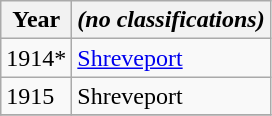<table class="wikitable sortable">
<tr>
<th>Year</th>
<th><em>(no classifications)</em></th>
</tr>
<tr>
<td>1914*</td>
<td><a href='#'>Shreveport</a></td>
</tr>
<tr>
<td>1915</td>
<td>Shreveport</td>
</tr>
<tr>
</tr>
</table>
